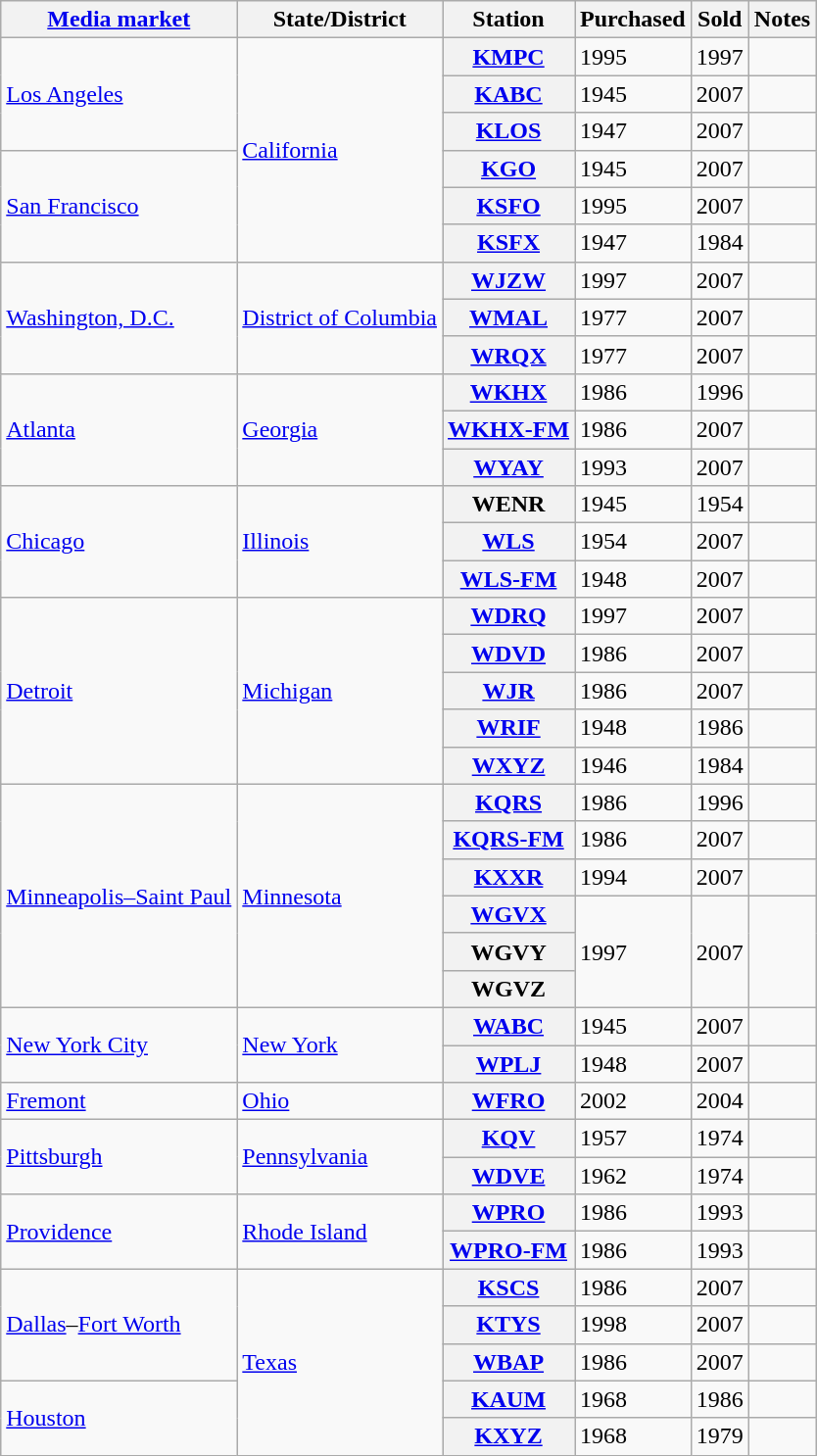<table class="wikitable sortable">
<tr>
<th scope="col"><a href='#'>Media market</a></th>
<th scope="col">State/District</th>
<th scope="col">Station</th>
<th scope="col">Purchased</th>
<th scope="col">Sold</th>
<th scope="col" class="unsortable">Notes</th>
</tr>
<tr>
<td rowspan="3"><a href='#'>Los Angeles</a></td>
<td rowspan="6"><a href='#'>California</a></td>
<th scope="row"><a href='#'>KMPC</a></th>
<td>1995</td>
<td>1997</td>
<td></td>
</tr>
<tr>
<th scope="row"><a href='#'>KABC</a></th>
<td>1945</td>
<td>2007</td>
<td></td>
</tr>
<tr>
<th scope="row"><a href='#'>KLOS</a></th>
<td>1947</td>
<td>2007</td>
<td></td>
</tr>
<tr>
<td rowspan="3"><a href='#'>San Francisco</a></td>
<th scope="row"><a href='#'>KGO</a></th>
<td>1945</td>
<td>2007</td>
<td></td>
</tr>
<tr>
<th scope="row"><a href='#'>KSFO</a></th>
<td>1995</td>
<td>2007</td>
<td></td>
</tr>
<tr>
<th scope="row"><a href='#'>KSFX</a></th>
<td>1947</td>
<td>1984</td>
<td></td>
</tr>
<tr>
<td rowspan="3"><a href='#'>Washington, D.C.</a></td>
<td rowspan="3"><a href='#'>District of Columbia</a></td>
<th scope="row"><a href='#'>WJZW</a></th>
<td>1997</td>
<td>2007</td>
<td></td>
</tr>
<tr>
<th scope="row"><a href='#'>WMAL</a></th>
<td>1977</td>
<td>2007</td>
<td></td>
</tr>
<tr>
<th scope="row"><a href='#'>WRQX</a></th>
<td>1977</td>
<td>2007</td>
<td></td>
</tr>
<tr>
<td rowspan="3"><a href='#'>Atlanta</a></td>
<td rowspan="3"><a href='#'>Georgia</a></td>
<th scope="row"><a href='#'>WKHX</a></th>
<td>1986</td>
<td>1996</td>
<td></td>
</tr>
<tr>
<th scope="row"><a href='#'>WKHX-FM</a></th>
<td>1986</td>
<td>2007</td>
<td></td>
</tr>
<tr>
<th scope="row"><a href='#'>WYAY</a></th>
<td>1993</td>
<td>2007</td>
<td></td>
</tr>
<tr>
<td rowspan="3"><a href='#'>Chicago</a></td>
<td rowspan="3"><a href='#'>Illinois</a></td>
<th scope="row">WENR</th>
<td>1945</td>
<td>1954</td>
<td></td>
</tr>
<tr>
<th scope="row"><a href='#'>WLS</a></th>
<td>1954</td>
<td>2007</td>
<td></td>
</tr>
<tr>
<th scope="row"><a href='#'>WLS-FM</a></th>
<td>1948</td>
<td>2007</td>
<td></td>
</tr>
<tr>
<td rowspan="5"><a href='#'>Detroit</a></td>
<td rowspan="5"><a href='#'>Michigan</a></td>
<th scope="row"><a href='#'>WDRQ</a></th>
<td>1997</td>
<td>2007</td>
<td></td>
</tr>
<tr>
<th scope="row"><a href='#'>WDVD</a></th>
<td>1986</td>
<td>2007</td>
<td></td>
</tr>
<tr>
<th scope="row"><a href='#'>WJR</a></th>
<td>1986</td>
<td>2007</td>
<td></td>
</tr>
<tr>
<th scope="row"><a href='#'>WRIF</a></th>
<td>1948</td>
<td>1986</td>
<td></td>
</tr>
<tr>
<th scope="row"><a href='#'>WXYZ</a></th>
<td>1946</td>
<td>1984</td>
<td></td>
</tr>
<tr>
<td rowspan="6"><a href='#'>Minneapolis–Saint Paul</a></td>
<td rowspan="6"><a href='#'>Minnesota</a></td>
<th scope="row"><a href='#'>KQRS</a></th>
<td>1986</td>
<td>1996</td>
<td></td>
</tr>
<tr>
<th scope="row"><a href='#'>KQRS-FM</a></th>
<td>1986</td>
<td>2007</td>
<td></td>
</tr>
<tr>
<th scope="row"><a href='#'>KXXR</a></th>
<td>1994</td>
<td>2007</td>
<td></td>
</tr>
<tr>
<th scope="row"><a href='#'>WGVX</a></th>
<td rowspan="3">1997</td>
<td rowspan="3">2007</td>
<td rowspan="3"></td>
</tr>
<tr>
<th scope="row">WGVY</th>
</tr>
<tr>
<th scope="row">WGVZ</th>
</tr>
<tr>
<td rowspan="2"><a href='#'>New York City</a></td>
<td rowspan="2"><a href='#'>New York</a></td>
<th scope="row"><a href='#'>WABC</a></th>
<td>1945</td>
<td>2007</td>
<td></td>
</tr>
<tr>
<th scope="row"><a href='#'>WPLJ</a></th>
<td>1948</td>
<td>2007</td>
<td></td>
</tr>
<tr>
<td><a href='#'>Fremont</a></td>
<td><a href='#'>Ohio</a></td>
<th scope="row"><a href='#'>WFRO</a></th>
<td>2002</td>
<td>2004</td>
<td></td>
</tr>
<tr>
<td rowspan="2"><a href='#'>Pittsburgh</a></td>
<td rowspan="2"><a href='#'>Pennsylvania</a></td>
<th scope="row"><a href='#'>KQV</a></th>
<td>1957</td>
<td>1974</td>
<td></td>
</tr>
<tr>
<th scope="row"><a href='#'>WDVE</a></th>
<td>1962</td>
<td>1974</td>
<td></td>
</tr>
<tr>
<td rowspan="2"><a href='#'>Providence</a></td>
<td rowspan="2"><a href='#'>Rhode Island</a></td>
<th scope="row"><a href='#'>WPRO</a></th>
<td>1986</td>
<td>1993</td>
<td></td>
</tr>
<tr>
<th scope="row"><a href='#'>WPRO-FM</a></th>
<td>1986</td>
<td>1993</td>
<td></td>
</tr>
<tr>
<td rowspan="3"><a href='#'>Dallas</a>–<a href='#'>Fort Worth</a></td>
<td rowspan="5"><a href='#'>Texas</a></td>
<th scope="row"><a href='#'>KSCS</a></th>
<td>1986</td>
<td>2007</td>
<td></td>
</tr>
<tr>
<th scope="row"><a href='#'>KTYS</a></th>
<td>1998</td>
<td>2007</td>
<td></td>
</tr>
<tr>
<th scope="row"><a href='#'>WBAP</a></th>
<td>1986</td>
<td>2007</td>
<td></td>
</tr>
<tr>
<td rowspan="2"><a href='#'>Houston</a></td>
<th scope="row"><a href='#'>KAUM</a></th>
<td>1968</td>
<td>1986</td>
<td></td>
</tr>
<tr>
<th scope="row"><a href='#'>KXYZ</a></th>
<td>1968</td>
<td>1979</td>
<td></td>
</tr>
</table>
